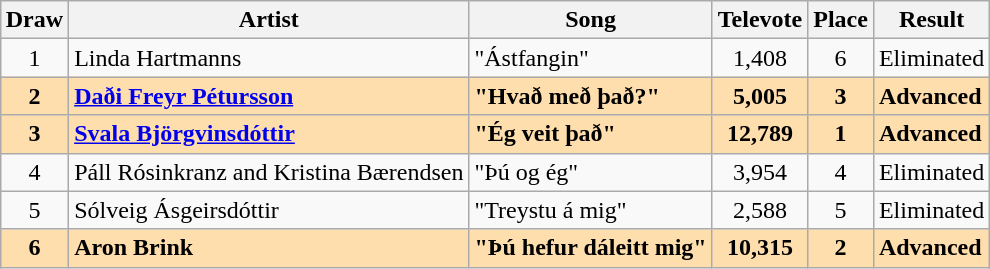<table class="sortable wikitable" style="margin: 1em auto 1em auto; text-align:center">
<tr>
<th>Draw</th>
<th>Artist</th>
<th>Song</th>
<th>Televote</th>
<th>Place</th>
<th>Result</th>
</tr>
<tr>
<td>1</td>
<td align="left">Linda Hartmanns</td>
<td align="left">"Ástfangin"</td>
<td>1,408</td>
<td>6</td>
<td align="left">Eliminated</td>
</tr>
<tr style="font-weight:bold; background:navajowhite;">
<td>2</td>
<td align="left"><a href='#'>Daði Freyr Pétursson</a></td>
<td align="left">"Hvað með það?"</td>
<td>5,005</td>
<td>3</td>
<td align="left">Advanced</td>
</tr>
<tr style="font-weight:bold; background:navajowhite;">
<td>3</td>
<td align="left"><a href='#'>Svala Björgvinsdóttir</a></td>
<td align="left">"Ég veit það"</td>
<td>12,789</td>
<td>1</td>
<td align="left">Advanced</td>
</tr>
<tr>
<td>4</td>
<td align="left">Páll Rósinkranz and Kristina Bærendsen</td>
<td align="left">"Þú og ég"</td>
<td>3,954</td>
<td>4</td>
<td align="left">Eliminated</td>
</tr>
<tr>
<td>5</td>
<td align="left">Sólveig Ásgeirsdóttir</td>
<td align="left">"Treystu á mig"</td>
<td>2,588</td>
<td>5</td>
<td align="left">Eliminated</td>
</tr>
<tr style="font-weight:bold; background:navajowhite;">
<td>6</td>
<td align="left">Aron Brink</td>
<td align="left">"Þú hefur dáleitt mig"</td>
<td>10,315</td>
<td>2</td>
<td align="left">Advanced</td>
</tr>
</table>
